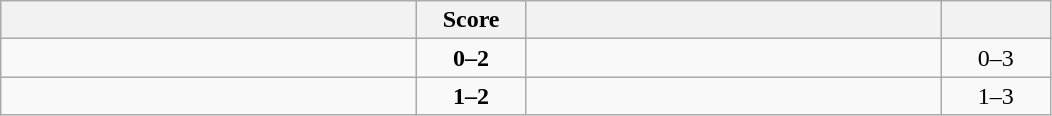<table class="wikitable" style="text-align: center; ">
<tr>
<th align="right" width="270"></th>
<th width="65">Score</th>
<th align="left" width="270"></th>
<th width="65"></th>
</tr>
<tr>
<td align="left"></td>
<td><strong>0–2</strong></td>
<td align="left"><strong></strong></td>
<td>0–3 <strong></strong></td>
</tr>
<tr>
<td align="left"></td>
<td><strong>1–2</strong></td>
<td align="left"><strong></strong></td>
<td>1–3 <strong></strong></td>
</tr>
</table>
